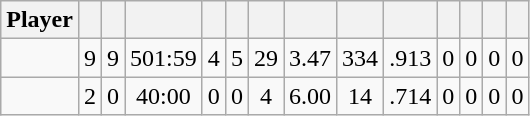<table class="wikitable sortable" style="text-align:center;">
<tr>
<th>Player</th>
<th></th>
<th></th>
<th></th>
<th></th>
<th></th>
<th></th>
<th></th>
<th></th>
<th></th>
<th></th>
<th></th>
<th></th>
<th></th>
</tr>
<tr>
<td></td>
<td>9</td>
<td>9</td>
<td>501:59</td>
<td>4</td>
<td>5</td>
<td>29</td>
<td>3.47</td>
<td>334</td>
<td>.913</td>
<td>0</td>
<td>0</td>
<td>0</td>
<td>0</td>
</tr>
<tr>
<td></td>
<td>2</td>
<td>0</td>
<td>40:00</td>
<td>0</td>
<td>0</td>
<td>4</td>
<td>6.00</td>
<td>14</td>
<td>.714</td>
<td>0</td>
<td>0</td>
<td>0</td>
<td>0</td>
</tr>
</table>
